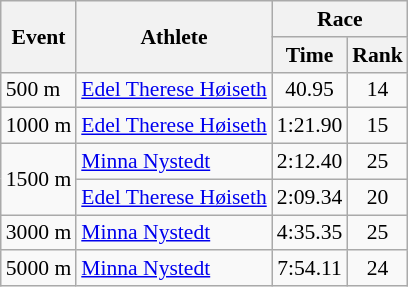<table class="wikitable" border="1" style="font-size:90%">
<tr>
<th rowspan=2>Event</th>
<th rowspan=2>Athlete</th>
<th colspan=2>Race</th>
</tr>
<tr>
<th>Time</th>
<th>Rank</th>
</tr>
<tr>
<td>500 m</td>
<td><a href='#'>Edel Therese Høiseth</a></td>
<td align=center>40.95</td>
<td align=center>14</td>
</tr>
<tr>
<td>1000 m</td>
<td><a href='#'>Edel Therese Høiseth</a></td>
<td align=center>1:21.90</td>
<td align=center>15</td>
</tr>
<tr>
<td rowspan=2>1500 m</td>
<td><a href='#'>Minna Nystedt</a></td>
<td align=center>2:12.40</td>
<td align=center>25</td>
</tr>
<tr>
<td><a href='#'>Edel Therese Høiseth</a></td>
<td align=center>2:09.34</td>
<td align=center>20</td>
</tr>
<tr>
<td>3000 m</td>
<td><a href='#'>Minna Nystedt</a></td>
<td align=center>4:35.35</td>
<td align=center>25</td>
</tr>
<tr>
<td>5000 m</td>
<td><a href='#'>Minna Nystedt</a></td>
<td align=center>7:54.11</td>
<td align=center>24</td>
</tr>
</table>
